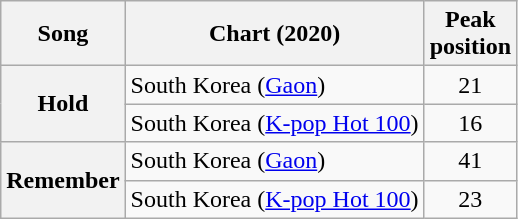<table class="wikitable plainrowheaders" style="text-align:center">
<tr>
<th scope="col">Song</th>
<th scope="col">Chart (2020)</th>
<th scope="col">Peak<br>position</th>
</tr>
<tr>
<th scope="row" rowspan="2">Hold </th>
<td style="text-align:left">South Korea (<a href='#'>Gaon</a>)</td>
<td>21</td>
</tr>
<tr>
<td style="text-align:left">South Korea (<a href='#'>K-pop Hot 100</a>)</td>
<td>16</td>
</tr>
<tr>
<th scope="row" rowspan="2">Remember</th>
<td style="text-align:left">South Korea (<a href='#'>Gaon</a>)</td>
<td>41</td>
</tr>
<tr>
<td style="text-align:left">South Korea (<a href='#'>K-pop Hot 100</a>)</td>
<td>23</td>
</tr>
</table>
